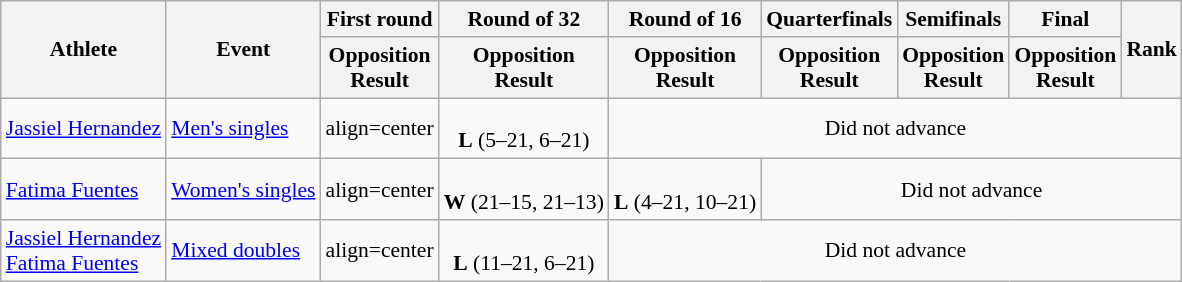<table class="wikitable" style="font-size:90%">
<tr>
<th rowspan="2">Athlete</th>
<th rowspan="2">Event</th>
<th>First round</th>
<th>Round of 32</th>
<th>Round of 16</th>
<th>Quarterfinals</th>
<th>Semifinals</th>
<th>Final</th>
<th rowspan="2">Rank</th>
</tr>
<tr>
<th>Opposition<br>Result</th>
<th>Opposition<br>Result</th>
<th>Opposition<br>Result</th>
<th>Opposition<br>Result</th>
<th>Opposition<br>Result</th>
<th>Opposition<br>Result</th>
</tr>
<tr>
<td><a href='#'>Jassiel Hernandez</a></td>
<td><a href='#'>Men's singles</a></td>
<td>align=center </td>
<td align=center><br><strong>L</strong> (5–21, 6–21)</td>
<td align=center colspan="5">Did not advance</td>
</tr>
<tr>
<td><a href='#'>Fatima Fuentes</a></td>
<td><a href='#'>Women's singles</a></td>
<td>align=center </td>
<td align=center><br><strong>W</strong> (21–15, 21–13)</td>
<td align=center><br><strong>L</strong> (4–21, 10–21)</td>
<td align=center colspan="4">Did not advance</td>
</tr>
<tr>
<td><a href='#'>Jassiel Hernandez</a><br><a href='#'>Fatima Fuentes</a></td>
<td><a href='#'>Mixed doubles</a></td>
<td>align=center </td>
<td align=center><br><strong>L</strong> (11–21, 6–21)</td>
<td align=center colspan="5">Did not advance</td>
</tr>
</table>
